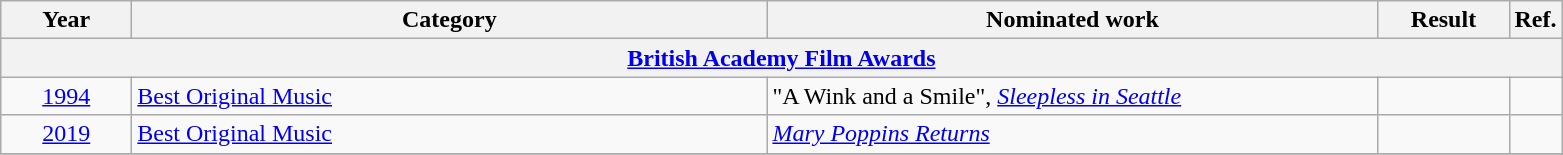<table class=wikitable>
<tr>
<th scope="col" style="width:5em;">Year</th>
<th scope="col" style="width:26em;">Category</th>
<th scope="col" style="width:25em;">Nominated work</th>
<th scope="col" style="width:5em;">Result</th>
<th>Ref.</th>
</tr>
<tr>
<th colspan=5><a href='#'>British Academy Film Awards</a></th>
</tr>
<tr>
<td style="text-align:center;"><a href='#'>1994</a></td>
<td><a href='#'>Best Original Music</a></td>
<td>"A Wink and a Smile", <em><a href='#'>Sleepless in Seattle</a></em></td>
<td></td>
<td></td>
</tr>
<tr>
<td style="text-align:center;"><a href='#'>2019</a></td>
<td><a href='#'>Best Original Music</a></td>
<td><em><a href='#'>Mary Poppins Returns</a></em></td>
<td></td>
<td></td>
</tr>
<tr>
</tr>
</table>
